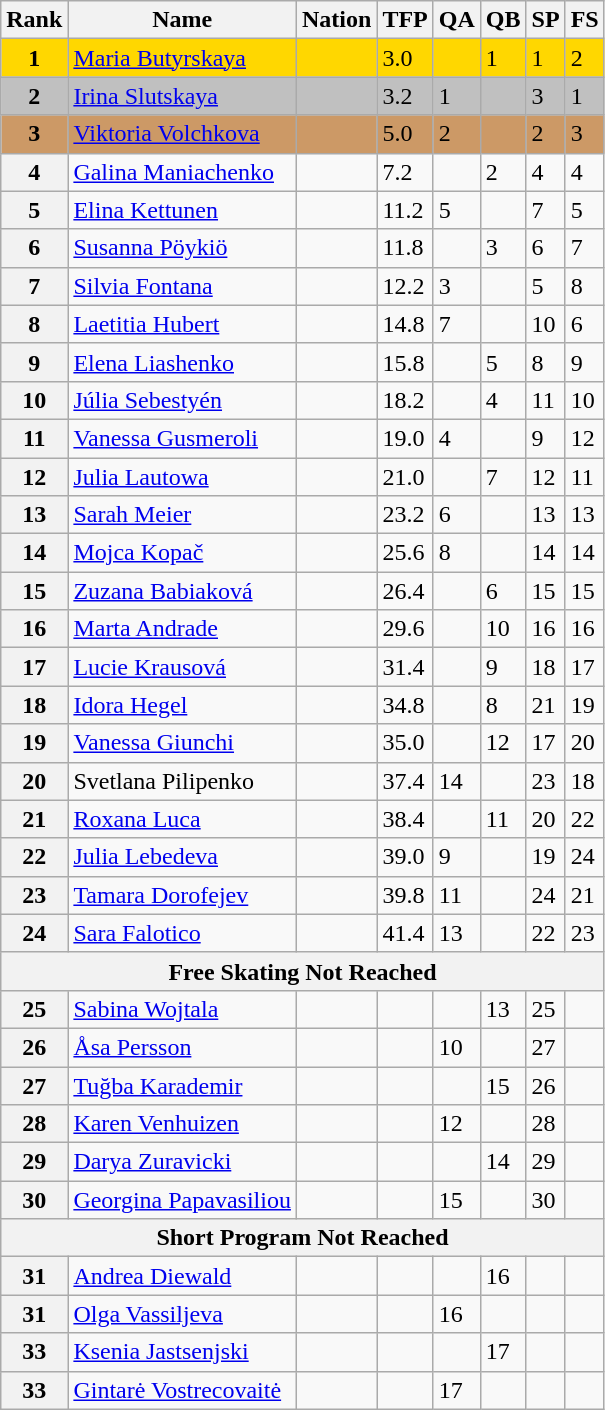<table class="wikitable">
<tr>
<th>Rank</th>
<th>Name</th>
<th>Nation</th>
<th>TFP</th>
<th>QA</th>
<th>QB</th>
<th>SP</th>
<th>FS</th>
</tr>
<tr bgcolor="gold">
<td align="center"><strong>1</strong></td>
<td><a href='#'>Maria Butyrskaya</a></td>
<td></td>
<td>3.0</td>
<td></td>
<td>1</td>
<td>1</td>
<td>2</td>
</tr>
<tr bgcolor="silver">
<td align="center"><strong>2</strong></td>
<td><a href='#'>Irina Slutskaya</a></td>
<td></td>
<td>3.2</td>
<td>1</td>
<td></td>
<td>3</td>
<td>1</td>
</tr>
<tr bgcolor="cc9966">
<td align="center"><strong>3</strong></td>
<td><a href='#'>Viktoria Volchkova</a></td>
<td></td>
<td>5.0</td>
<td>2</td>
<td></td>
<td>2</td>
<td>3</td>
</tr>
<tr>
<th>4</th>
<td><a href='#'>Galina Maniachenko</a></td>
<td></td>
<td>7.2</td>
<td></td>
<td>2</td>
<td>4</td>
<td>4</td>
</tr>
<tr>
<th>5</th>
<td><a href='#'>Elina Kettunen</a></td>
<td></td>
<td>11.2</td>
<td>5</td>
<td></td>
<td>7</td>
<td>5</td>
</tr>
<tr>
<th>6</th>
<td><a href='#'>Susanna Pöykiö</a></td>
<td></td>
<td>11.8</td>
<td></td>
<td>3</td>
<td>6</td>
<td>7</td>
</tr>
<tr>
<th>7</th>
<td><a href='#'>Silvia Fontana</a></td>
<td></td>
<td>12.2</td>
<td>3</td>
<td></td>
<td>5</td>
<td>8</td>
</tr>
<tr>
<th>8</th>
<td><a href='#'>Laetitia Hubert</a></td>
<td></td>
<td>14.8</td>
<td>7</td>
<td></td>
<td>10</td>
<td>6</td>
</tr>
<tr>
<th>9</th>
<td><a href='#'>Elena Liashenko</a></td>
<td></td>
<td>15.8</td>
<td></td>
<td>5</td>
<td>8</td>
<td>9</td>
</tr>
<tr>
<th>10</th>
<td><a href='#'>Júlia Sebestyén</a></td>
<td></td>
<td>18.2</td>
<td></td>
<td>4</td>
<td>11</td>
<td>10</td>
</tr>
<tr>
<th>11</th>
<td><a href='#'>Vanessa Gusmeroli</a></td>
<td></td>
<td>19.0</td>
<td>4</td>
<td></td>
<td>9</td>
<td>12</td>
</tr>
<tr>
<th>12</th>
<td><a href='#'>Julia Lautowa</a></td>
<td></td>
<td>21.0</td>
<td></td>
<td>7</td>
<td>12</td>
<td>11</td>
</tr>
<tr>
<th>13</th>
<td><a href='#'>Sarah Meier</a></td>
<td></td>
<td>23.2</td>
<td>6</td>
<td></td>
<td>13</td>
<td>13</td>
</tr>
<tr>
<th>14</th>
<td><a href='#'>Mojca Kopač</a></td>
<td></td>
<td>25.6</td>
<td>8</td>
<td></td>
<td>14</td>
<td>14</td>
</tr>
<tr>
<th>15</th>
<td><a href='#'>Zuzana Babiaková</a></td>
<td></td>
<td>26.4</td>
<td></td>
<td>6</td>
<td>15</td>
<td>15</td>
</tr>
<tr>
<th>16</th>
<td><a href='#'>Marta Andrade</a></td>
<td></td>
<td>29.6</td>
<td></td>
<td>10</td>
<td>16</td>
<td>16</td>
</tr>
<tr>
<th>17</th>
<td><a href='#'>Lucie Krausová</a></td>
<td></td>
<td>31.4</td>
<td></td>
<td>9</td>
<td>18</td>
<td>17</td>
</tr>
<tr>
<th>18</th>
<td><a href='#'>Idora Hegel</a></td>
<td></td>
<td>34.8</td>
<td></td>
<td>8</td>
<td>21</td>
<td>19</td>
</tr>
<tr>
<th>19</th>
<td><a href='#'>Vanessa Giunchi</a></td>
<td></td>
<td>35.0</td>
<td></td>
<td>12</td>
<td>17</td>
<td>20</td>
</tr>
<tr>
<th>20</th>
<td>Svetlana Pilipenko</td>
<td></td>
<td>37.4</td>
<td>14</td>
<td></td>
<td>23</td>
<td>18</td>
</tr>
<tr>
<th>21</th>
<td><a href='#'>Roxana Luca</a></td>
<td></td>
<td>38.4</td>
<td></td>
<td>11</td>
<td>20</td>
<td>22</td>
</tr>
<tr>
<th>22</th>
<td><a href='#'>Julia Lebedeva</a></td>
<td></td>
<td>39.0</td>
<td>9</td>
<td></td>
<td>19</td>
<td>24</td>
</tr>
<tr>
<th>23</th>
<td><a href='#'>Tamara Dorofejev</a></td>
<td></td>
<td>39.8</td>
<td>11</td>
<td></td>
<td>24</td>
<td>21</td>
</tr>
<tr>
<th>24</th>
<td><a href='#'>Sara Falotico</a></td>
<td></td>
<td>41.4</td>
<td>13</td>
<td></td>
<td>22</td>
<td>23</td>
</tr>
<tr>
<th colspan=8>Free Skating Not Reached</th>
</tr>
<tr>
<th>25</th>
<td><a href='#'>Sabina Wojtala</a></td>
<td></td>
<td></td>
<td></td>
<td>13</td>
<td>25</td>
<td></td>
</tr>
<tr>
<th>26</th>
<td><a href='#'>Åsa Persson</a></td>
<td></td>
<td></td>
<td>10</td>
<td></td>
<td>27</td>
<td></td>
</tr>
<tr>
<th>27</th>
<td><a href='#'>Tuğba Karademir</a></td>
<td></td>
<td></td>
<td></td>
<td>15</td>
<td>26</td>
<td></td>
</tr>
<tr>
<th>28</th>
<td><a href='#'>Karen Venhuizen</a></td>
<td></td>
<td></td>
<td>12</td>
<td></td>
<td>28</td>
<td></td>
</tr>
<tr>
<th>29</th>
<td><a href='#'>Darya Zuravicki</a></td>
<td></td>
<td></td>
<td></td>
<td>14</td>
<td>29</td>
<td></td>
</tr>
<tr>
<th>30</th>
<td><a href='#'>Georgina Papavasiliou</a></td>
<td></td>
<td></td>
<td>15</td>
<td></td>
<td>30</td>
<td></td>
</tr>
<tr>
<th colspan=8>Short Program Not Reached</th>
</tr>
<tr>
<th>31</th>
<td><a href='#'>Andrea Diewald</a></td>
<td></td>
<td></td>
<td></td>
<td>16</td>
<td></td>
<td></td>
</tr>
<tr>
<th>31</th>
<td><a href='#'>Olga Vassiljeva</a></td>
<td></td>
<td></td>
<td>16</td>
<td></td>
<td></td>
<td></td>
</tr>
<tr>
<th>33</th>
<td><a href='#'>Ksenia Jastsenjski</a></td>
<td></td>
<td></td>
<td></td>
<td>17</td>
<td></td>
<td></td>
</tr>
<tr>
<th>33</th>
<td><a href='#'>Gintarė Vostrecovaitė</a></td>
<td></td>
<td></td>
<td>17</td>
<td></td>
<td></td>
<td></td>
</tr>
</table>
